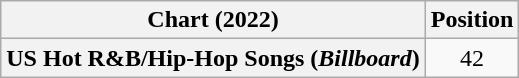<table class="wikitable plainrowheaders" style="text-align:center">
<tr>
<th scope="col">Chart (2022)</th>
<th scope="col">Position</th>
</tr>
<tr>
<th scope="row">US Hot R&B/Hip-Hop Songs (<em>Billboard</em>)</th>
<td>42</td>
</tr>
</table>
